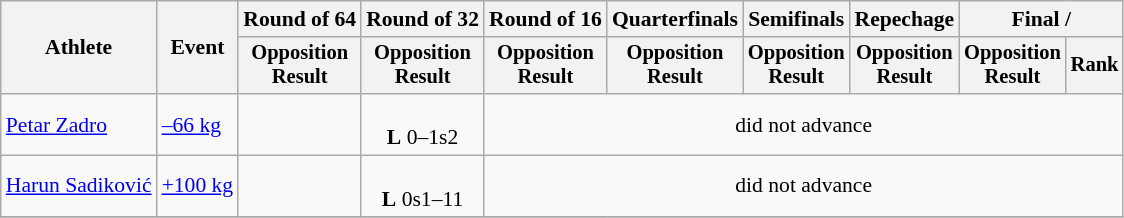<table class="wikitable" style="text-align:center; font-size:90%">
<tr>
<th rowspan=2>Athlete</th>
<th rowspan=2>Event</th>
<th>Round of 64</th>
<th>Round of 32</th>
<th>Round of 16</th>
<th>Quarterfinals</th>
<th>Semifinals</th>
<th>Repechage</th>
<th colspan=2>Final / </th>
</tr>
<tr style="font-size:95%">
<th>Opposition<br>Result</th>
<th>Opposition<br>Result</th>
<th>Opposition<br>Result</th>
<th>Opposition<br>Result</th>
<th>Opposition<br>Result</th>
<th>Opposition<br>Result</th>
<th>Opposition<br>Result</th>
<th>Rank</th>
</tr>
<tr>
<td align=left><a href='#'>Petar Zadro</a></td>
<td align=left><a href='#'>–66 kg</a></td>
<td></td>
<td><br><strong>L</strong> 0–1s2</td>
<td colspan=6>did not advance</td>
</tr>
<tr>
<td align=left><a href='#'>Harun Sadiković</a></td>
<td align=left><a href='#'>+100 kg</a></td>
<td></td>
<td><br><strong>L</strong> 0s1–11</td>
<td colspan=6>did not advance</td>
</tr>
<tr>
</tr>
</table>
